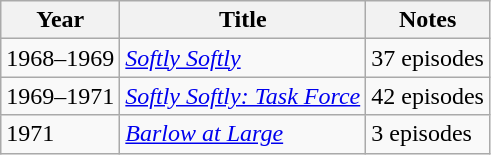<table class="wikitable">
<tr>
<th>Year</th>
<th>Title</th>
<th>Notes</th>
</tr>
<tr>
<td>1968–1969</td>
<td><em><a href='#'>Softly Softly</a></em></td>
<td>37 episodes</td>
</tr>
<tr>
<td>1969–1971</td>
<td><em><a href='#'>Softly Softly: Task Force</a></em></td>
<td>42 episodes</td>
</tr>
<tr>
<td>1971</td>
<td><em><a href='#'>Barlow at Large</a></em></td>
<td>3 episodes</td>
</tr>
</table>
